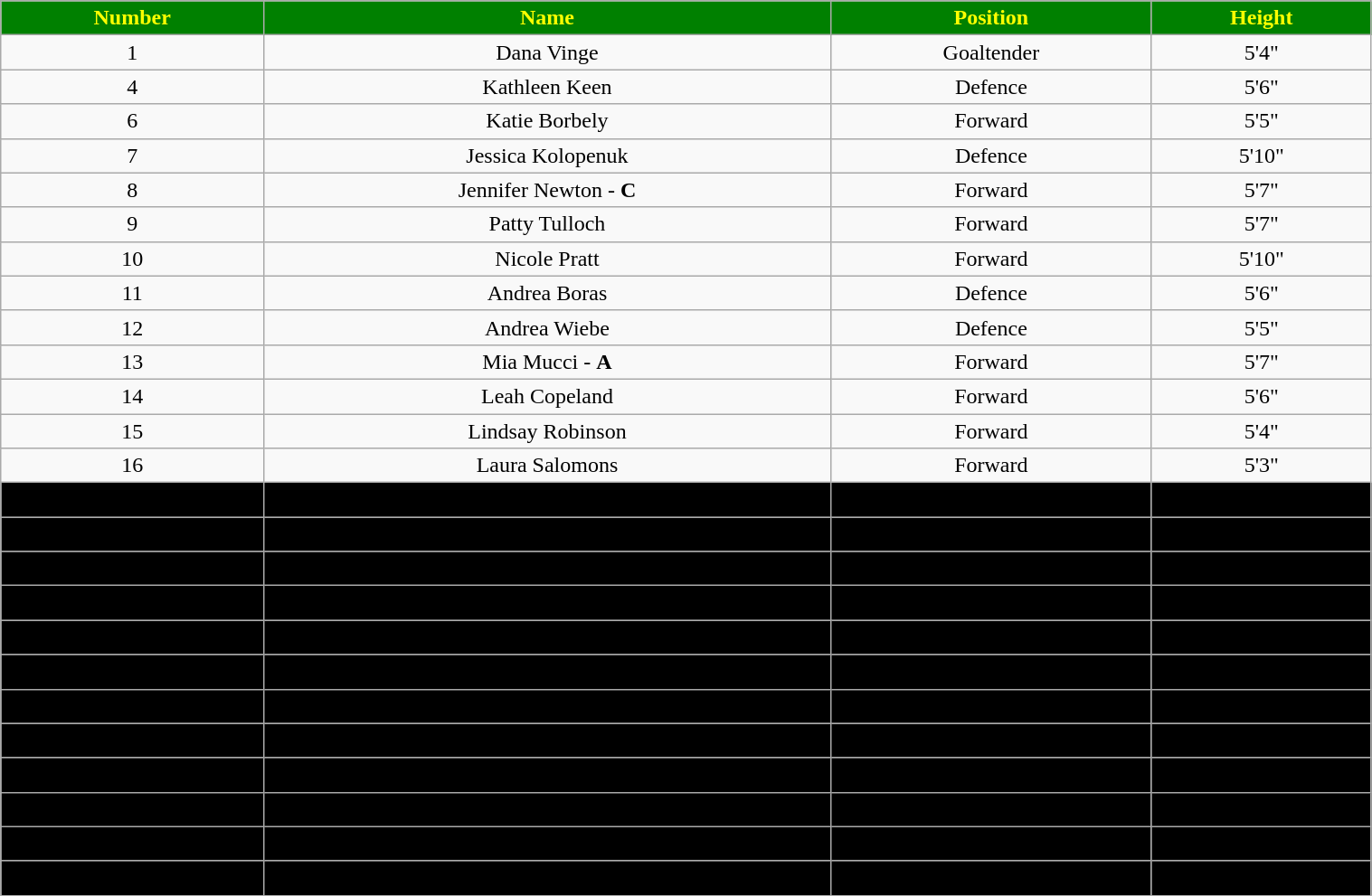<table class="wikitable" width="80%">
<tr align="center"  style="background:green;color:yellow;">
<td><strong>Number</strong></td>
<td><strong>Name</strong></td>
<td><strong>Position</strong></td>
<td><strong>Height</strong></td>
</tr>
<tr align="center" bgcolor="">
<td>1</td>
<td>Dana Vinge</td>
<td>Goaltender</td>
<td>5'4"</td>
</tr>
<tr align="center" bgcolor="">
<td>4</td>
<td>Kathleen Keen</td>
<td>Defence</td>
<td>5'6"</td>
</tr>
<tr align="center" bgcolor="">
<td>6</td>
<td>Katie Borbely</td>
<td>Forward</td>
<td>5'5"</td>
</tr>
<tr align="center" bgcolor="">
<td>7</td>
<td>Jessica Kolopenuk</td>
<td>Defence</td>
<td>5'10"</td>
</tr>
<tr align="center" bgcolor="">
<td>8</td>
<td>Jennifer Newton - <strong>C</strong></td>
<td>Forward</td>
<td>5'7"</td>
</tr>
<tr align="center" bgcolor="">
<td>9</td>
<td>Patty Tulloch</td>
<td>Forward</td>
<td>5'7"</td>
</tr>
<tr align="center" bgcolor="">
<td>10</td>
<td>Nicole Pratt</td>
<td>Forward</td>
<td>5'10"</td>
</tr>
<tr align="center" bgcolor="">
<td>11</td>
<td>Andrea Boras</td>
<td>Defence</td>
<td>5'6"</td>
</tr>
<tr align="center" bgcolor="">
<td>12</td>
<td>Andrea Wiebe</td>
<td>Defence</td>
<td>5'5"</td>
</tr>
<tr align="center" bgcolor="">
<td>13</td>
<td>Mia Mucci - <strong>A</strong></td>
<td>Forward</td>
<td>5'7"</td>
</tr>
<tr align="center" bgcolor="">
<td>14</td>
<td>Leah Copeland</td>
<td>Forward</td>
<td>5'6"</td>
</tr>
<tr align="center" bgcolor="">
<td>15</td>
<td>Lindsay Robinson</td>
<td>Forward</td>
<td>5'4"</td>
</tr>
<tr align="center" bgcolor="">
<td>16</td>
<td>Laura Salomons</td>
<td>Forward</td>
<td>5'3"</td>
</tr>
<tr align="center" bgcolor=" ">
<td>17</td>
<td>Lindsie Fairfield</td>
<td>Forward</td>
<td>5'7"</td>
</tr>
<tr align="center" bgcolor=" ">
<td>18</td>
<td>Rayanne Reeve</td>
<td>Defence</td>
<td>5'10"</td>
</tr>
<tr align="center" bgcolor=" ">
<td>19</td>
<td>Carolyn Bowen</td>
<td>Forward</td>
<td>6'0"</td>
</tr>
<tr align="center" bgcolor=" ">
<td>20</td>
<td>Alanna Donahue <strong>A</strong></td>
<td>Defence</td>
<td>5'8"</td>
</tr>
<tr align="center" bgcolor=" ">
<td>21</td>
<td>Brodie MacDonald</td>
<td>Forward</td>
<td>5'7"</td>
</tr>
<tr align="center" bgcolor=" ">
<td>22</td>
<td>Amy Young</td>
<td>Forward</td>
<td>5'2"</td>
</tr>
<tr align="center" bgcolor=" ">
<td>23</td>
<td>Cami Wooster</td>
<td>Forward</td>
<td>5'3"</td>
</tr>
<tr align="center" bgcolor=" ">
<td>24</td>
<td>Trisha McNeill <strong>A</strong></td>
<td>Defence</td>
<td>5'7"</td>
</tr>
<tr align="center" bgcolor=" ">
<td>27</td>
<td>Kailee Ryan</td>
<td>Defence</td>
<td>5'6"</td>
</tr>
<tr align="center" bgcolor=" ">
<td>33</td>
<td>Chantale Tippett</td>
<td>Goal</td>
<td>5'3"</td>
</tr>
<tr align="center" bgcolor=" ">
<td>44</td>
<td>Miranda Miller</td>
<td>Forward</td>
<td>5'6"</td>
</tr>
<tr align="center" bgcolor=" ">
<td>77</td>
<td>Alana Cabana</td>
<td>Forward</td>
<td>5'4"</td>
</tr>
<tr align="center" bgcolor=" ">
</tr>
</table>
